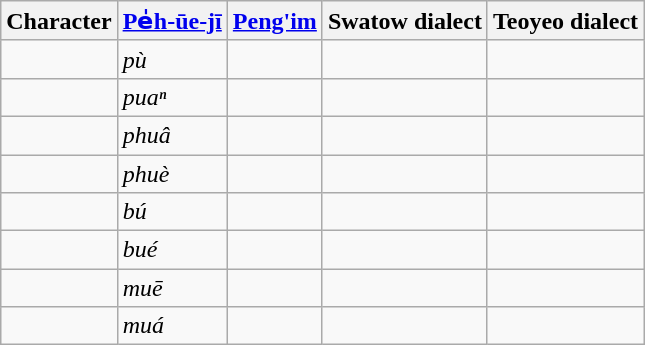<table class="wikitable">
<tr>
<th>Character</th>
<th><a href='#'>Pe̍h-ūe-jī</a></th>
<th><a href='#'>Peng'im</a></th>
<th>Swatow dialect</th>
<th>Teoyeo dialect</th>
</tr>
<tr>
<td></td>
<td><em>pù</em></td>
<td><strong></strong></td>
<td></td>
<td></td>
</tr>
<tr>
<td></td>
<td><em>puaⁿ</em></td>
<td><strong></strong></td>
<td></td>
<td></td>
</tr>
<tr>
<td></td>
<td><em>phuâ</em></td>
<td><strong></strong></td>
<td></td>
<td></td>
</tr>
<tr>
<td></td>
<td><em>phuè</em></td>
<td><strong></strong></td>
<td></td>
<td></td>
</tr>
<tr>
<td></td>
<td><em>bú</em></td>
<td><strong></strong></td>
<td></td>
<td></td>
</tr>
<tr>
<td></td>
<td><em>bué</em></td>
<td><strong></strong></td>
<td></td>
<td></td>
</tr>
<tr>
<td></td>
<td><em>muē</em></td>
<td><strong></strong></td>
<td></td>
<td></td>
</tr>
<tr>
<td></td>
<td><em>muá</em></td>
<td><strong></strong></td>
<td></td>
<td></td>
</tr>
</table>
